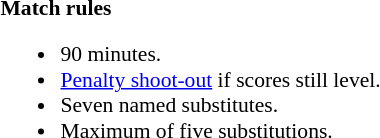<table width=100% style="font-size:90%">
<tr>
<td><br><strong>Match rules</strong><ul><li>90 minutes.</li><li><a href='#'>Penalty shoot-out</a> if scores still level.</li><li>Seven named substitutes.</li><li>Maximum of five substitutions.</li></ul></td>
</tr>
</table>
